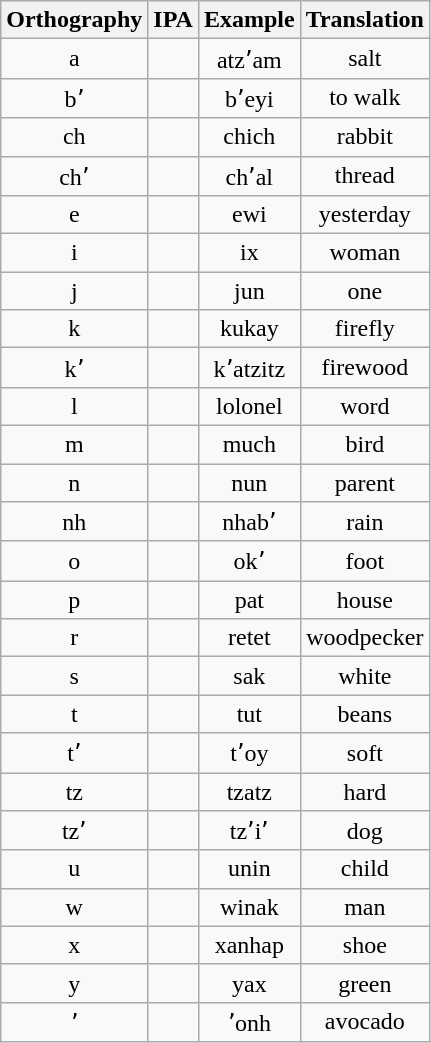<table align="center" class="wikitable" style="float: none; text-align: center">
<tr>
<th colspan=1>Orthography</th>
<th colspan=1>IPA</th>
<th colspan=1>Example</th>
<th colspan=1>Translation</th>
</tr>
<tr>
<td>a</td>
<td></td>
<td>atzʼam</td>
<td>salt</td>
</tr>
<tr>
<td>bʼ</td>
<td></td>
<td>bʼeyi</td>
<td>to walk</td>
</tr>
<tr>
<td>ch</td>
<td></td>
<td>chich</td>
<td>rabbit</td>
</tr>
<tr>
<td>chʼ</td>
<td></td>
<td>chʼal</td>
<td>thread</td>
</tr>
<tr>
<td>e</td>
<td></td>
<td>ewi</td>
<td>yesterday</td>
</tr>
<tr>
<td>i</td>
<td></td>
<td>ix</td>
<td>woman</td>
</tr>
<tr>
<td>j</td>
<td></td>
<td>jun</td>
<td>one</td>
</tr>
<tr>
<td>k</td>
<td></td>
<td>kukay</td>
<td>firefly</td>
</tr>
<tr>
<td>kʼ</td>
<td></td>
<td>kʼatzitz</td>
<td>firewood</td>
</tr>
<tr>
<td>l</td>
<td></td>
<td>lolonel</td>
<td>word</td>
</tr>
<tr>
<td>m</td>
<td></td>
<td>much</td>
<td>bird</td>
</tr>
<tr>
<td>n</td>
<td></td>
<td>nun</td>
<td>parent</td>
</tr>
<tr>
<td>nh</td>
<td></td>
<td>nhabʼ</td>
<td>rain</td>
</tr>
<tr>
<td>o</td>
<td></td>
<td>okʼ</td>
<td>foot</td>
</tr>
<tr>
<td>p</td>
<td></td>
<td>pat</td>
<td>house</td>
</tr>
<tr>
<td>r</td>
<td></td>
<td>retet</td>
<td>woodpecker</td>
</tr>
<tr>
<td>s</td>
<td></td>
<td>sak</td>
<td>white</td>
</tr>
<tr>
<td>t</td>
<td></td>
<td>tut</td>
<td>beans</td>
</tr>
<tr>
<td>tʼ</td>
<td></td>
<td>tʼoy</td>
<td>soft</td>
</tr>
<tr>
<td>tz</td>
<td></td>
<td>tzatz</td>
<td>hard</td>
</tr>
<tr>
<td>tzʼ</td>
<td></td>
<td>tzʼiʼ</td>
<td>dog</td>
</tr>
<tr>
<td>u</td>
<td></td>
<td>unin</td>
<td>child</td>
</tr>
<tr>
<td>w</td>
<td></td>
<td>winak</td>
<td>man</td>
</tr>
<tr>
<td>x</td>
<td></td>
<td>xanhap</td>
<td>shoe</td>
</tr>
<tr>
<td>y</td>
<td></td>
<td>yax</td>
<td>green</td>
</tr>
<tr>
<td>ʼ</td>
<td></td>
<td>ʼonh</td>
<td>avocado</td>
</tr>
</table>
